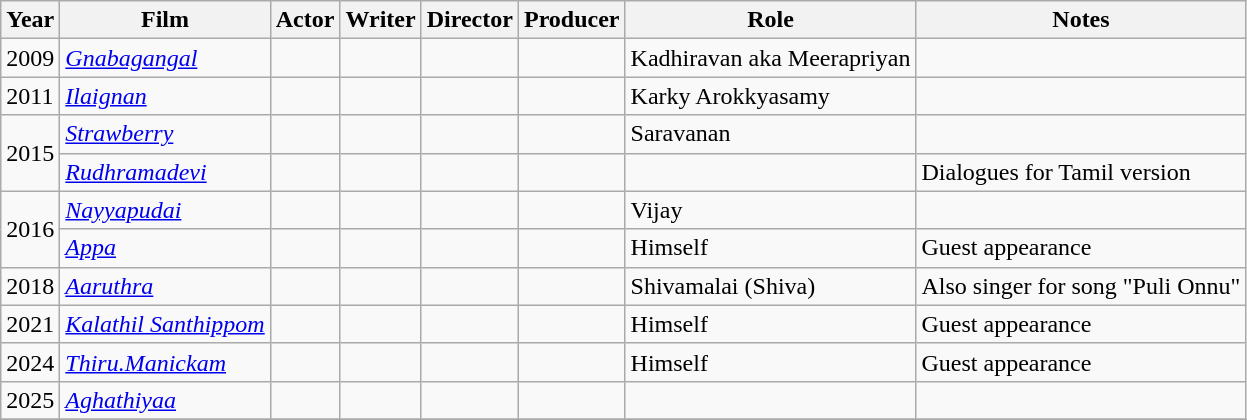<table class="wikitable sortable">
<tr>
<th>Year</th>
<th>Film</th>
<th>Actor</th>
<th>Writer</th>
<th>Director</th>
<th>Producer</th>
<th>Role</th>
<th>Notes</th>
</tr>
<tr>
<td>2009</td>
<td><em><a href='#'>Gnabagangal</a></em></td>
<td></td>
<td></td>
<td></td>
<td></td>
<td>Kadhiravan aka Meerapriyan</td>
<td></td>
</tr>
<tr>
<td>2011</td>
<td><em><a href='#'>Ilaignan</a></em></td>
<td></td>
<td></td>
<td></td>
<td></td>
<td>Karky Arokkyasamy</td>
<td></td>
</tr>
<tr>
<td rowspan="2">2015</td>
<td><em><a href='#'>Strawberry</a></em></td>
<td></td>
<td></td>
<td></td>
<td></td>
<td>Saravanan</td>
<td></td>
</tr>
<tr>
<td><em><a href='#'>Rudhramadevi</a></em></td>
<td></td>
<td></td>
<td></td>
<td></td>
<td></td>
<td>Dialogues for Tamil version</td>
</tr>
<tr>
<td rowspan="2">2016</td>
<td><em><a href='#'>Nayyapudai</a></em></td>
<td></td>
<td></td>
<td></td>
<td></td>
<td>Vijay</td>
<td></td>
</tr>
<tr>
<td><em><a href='#'>Appa</a></em></td>
<td></td>
<td></td>
<td></td>
<td></td>
<td>Himself</td>
<td>Guest appearance</td>
</tr>
<tr>
<td>2018</td>
<td><em><a href='#'>Aaruthra</a></em></td>
<td></td>
<td></td>
<td></td>
<td></td>
<td>Shivamalai (Shiva)</td>
<td>Also singer for song "Puli Onnu"</td>
</tr>
<tr>
<td>2021</td>
<td><em><a href='#'>Kalathil Santhippom</a></em></td>
<td></td>
<td></td>
<td></td>
<td></td>
<td>Himself</td>
<td>Guest appearance</td>
</tr>
<tr>
<td>2024</td>
<td><em><a href='#'>Thiru.Manickam</a></em></td>
<td></td>
<td></td>
<td></td>
<td></td>
<td>Himself</td>
<td>Guest appearance</td>
</tr>
<tr>
<td>2025</td>
<td><em><a href='#'>Aghathiyaa</a></em></td>
<td></td>
<td></td>
<td></td>
<td></td>
<td></td>
<td></td>
</tr>
<tr>
</tr>
</table>
